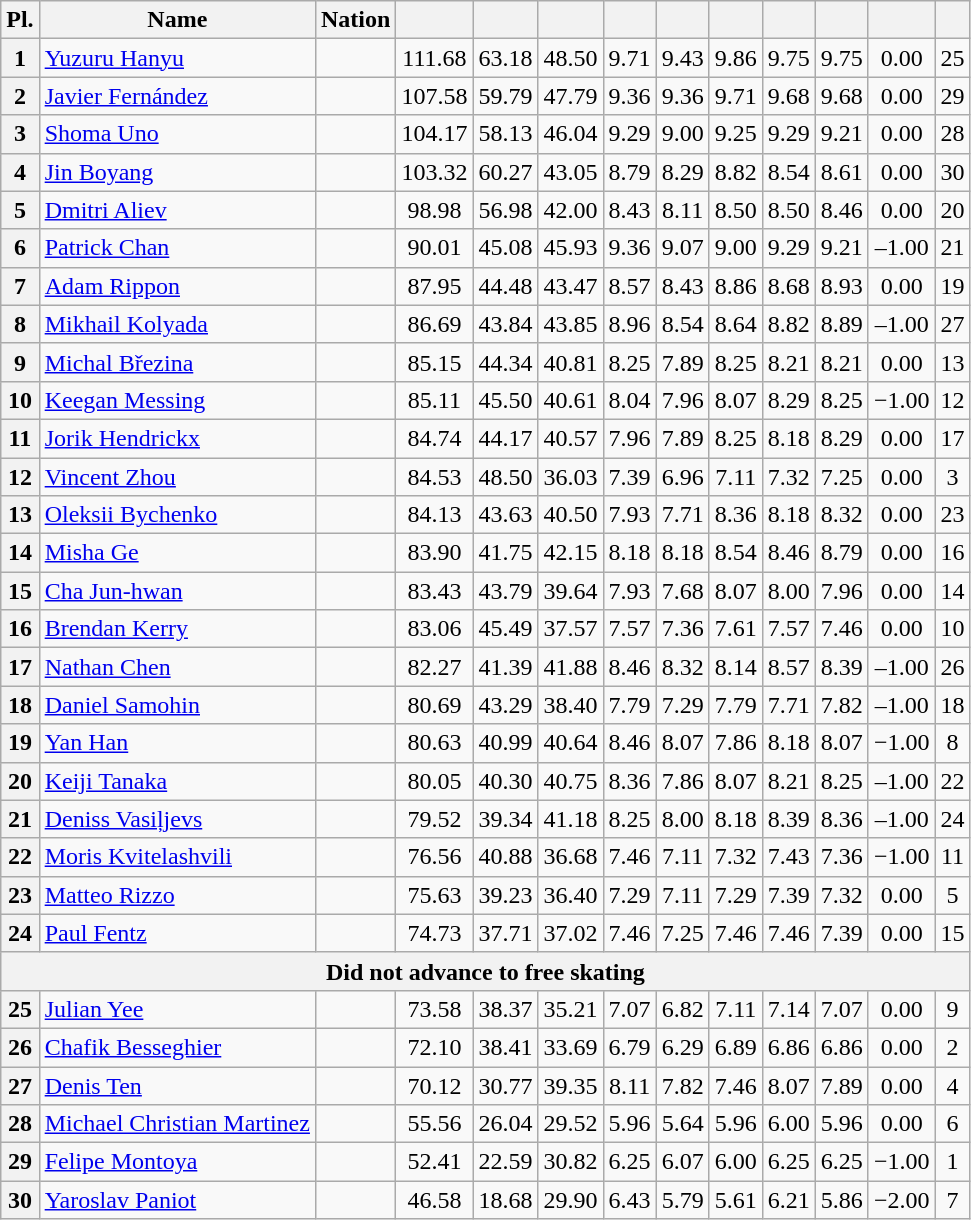<table class="wikitable sortable" style="text-align:center">
<tr>
<th>Pl.</th>
<th>Name</th>
<th>Nation</th>
<th></th>
<th></th>
<th></th>
<th></th>
<th></th>
<th></th>
<th></th>
<th></th>
<th></th>
<th></th>
</tr>
<tr>
<th>1</th>
<td align="left"><a href='#'>Yuzuru Hanyu</a></td>
<td align="left"></td>
<td>111.68</td>
<td>63.18</td>
<td>48.50</td>
<td>9.71</td>
<td>9.43</td>
<td>9.86</td>
<td>9.75</td>
<td>9.75</td>
<td>0.00</td>
<td>25</td>
</tr>
<tr>
<th>2</th>
<td align="left"><a href='#'>Javier Fernández</a></td>
<td align="left"></td>
<td>107.58</td>
<td>59.79</td>
<td>47.79</td>
<td>9.36</td>
<td>9.36</td>
<td>9.71</td>
<td>9.68</td>
<td>9.68</td>
<td>0.00</td>
<td>29</td>
</tr>
<tr>
<th>3</th>
<td align="left"><a href='#'>Shoma Uno</a></td>
<td align="left"></td>
<td>104.17</td>
<td>58.13</td>
<td>46.04</td>
<td>9.29</td>
<td>9.00</td>
<td>9.25</td>
<td>9.29</td>
<td>9.21</td>
<td>0.00</td>
<td>28</td>
</tr>
<tr>
<th>4</th>
<td align=left><a href='#'>Jin Boyang</a></td>
<td align=left></td>
<td>103.32</td>
<td>60.27</td>
<td>43.05</td>
<td>8.79</td>
<td>8.29</td>
<td>8.82</td>
<td>8.54</td>
<td>8.61</td>
<td>0.00</td>
<td>30</td>
</tr>
<tr>
<th>5</th>
<td align=left><a href='#'>Dmitri Aliev</a></td>
<td align=left></td>
<td>98.98</td>
<td>56.98</td>
<td>42.00</td>
<td>8.43</td>
<td>8.11</td>
<td>8.50</td>
<td>8.50</td>
<td>8.46</td>
<td>0.00</td>
<td>20</td>
</tr>
<tr>
<th>6</th>
<td align=left><a href='#'>Patrick Chan</a></td>
<td align=left></td>
<td>90.01</td>
<td>45.08</td>
<td>45.93</td>
<td>9.36</td>
<td>9.07</td>
<td>9.00</td>
<td>9.29</td>
<td>9.21</td>
<td>–1.00</td>
<td>21</td>
</tr>
<tr>
<th>7</th>
<td align=left><a href='#'>Adam Rippon</a></td>
<td align=left></td>
<td>87.95</td>
<td>44.48</td>
<td>43.47</td>
<td>8.57</td>
<td>8.43</td>
<td>8.86</td>
<td>8.68</td>
<td>8.93</td>
<td>0.00</td>
<td>19</td>
</tr>
<tr>
<th>8</th>
<td align="left"><a href='#'>Mikhail Kolyada</a></td>
<td align="left"></td>
<td>86.69</td>
<td>43.84</td>
<td>43.85</td>
<td>8.96</td>
<td>8.54</td>
<td>8.64</td>
<td>8.82</td>
<td>8.89</td>
<td>–1.00</td>
<td>27</td>
</tr>
<tr>
<th>9</th>
<td align=left><a href='#'>Michal Březina</a></td>
<td align=left></td>
<td>85.15</td>
<td>44.34</td>
<td>40.81</td>
<td>8.25</td>
<td>7.89</td>
<td>8.25</td>
<td>8.21</td>
<td>8.21</td>
<td>0.00</td>
<td>13</td>
</tr>
<tr>
<th>10</th>
<td align=left><a href='#'>Keegan Messing</a></td>
<td align=left></td>
<td>85.11</td>
<td>45.50</td>
<td>40.61</td>
<td>8.04</td>
<td>7.96</td>
<td>8.07</td>
<td>8.29</td>
<td>8.25</td>
<td>−1.00</td>
<td>12</td>
</tr>
<tr>
<th>11</th>
<td align=left><a href='#'>Jorik Hendrickx</a></td>
<td align=left></td>
<td>84.74</td>
<td>44.17</td>
<td>40.57</td>
<td>7.96</td>
<td>7.89</td>
<td>8.25</td>
<td>8.18</td>
<td>8.29</td>
<td>0.00</td>
<td>17</td>
</tr>
<tr>
<th>12</th>
<td align=left><a href='#'>Vincent Zhou</a></td>
<td align=left></td>
<td>84.53</td>
<td>48.50</td>
<td>36.03</td>
<td>7.39</td>
<td>6.96</td>
<td>7.11</td>
<td>7.32</td>
<td>7.25</td>
<td>0.00</td>
<td>3</td>
</tr>
<tr>
<th>13</th>
<td align=left><a href='#'>Oleksii Bychenko</a></td>
<td align=left></td>
<td>84.13</td>
<td>43.63</td>
<td>40.50</td>
<td>7.93</td>
<td>7.71</td>
<td>8.36</td>
<td>8.18</td>
<td>8.32</td>
<td>0.00</td>
<td>23</td>
</tr>
<tr>
<th>14</th>
<td align=left><a href='#'>Misha Ge</a></td>
<td align=left></td>
<td>83.90</td>
<td>41.75</td>
<td>42.15</td>
<td>8.18</td>
<td>8.18</td>
<td>8.54</td>
<td>8.46</td>
<td>8.79</td>
<td>0.00</td>
<td>16</td>
</tr>
<tr>
<th>15</th>
<td align=left><a href='#'>Cha Jun-hwan</a></td>
<td align=left></td>
<td>83.43</td>
<td>43.79</td>
<td>39.64</td>
<td>7.93</td>
<td>7.68</td>
<td>8.07</td>
<td>8.00</td>
<td>7.96</td>
<td>0.00</td>
<td>14</td>
</tr>
<tr>
<th>16</th>
<td align=left><a href='#'>Brendan Kerry</a></td>
<td align=left></td>
<td>83.06</td>
<td>45.49</td>
<td>37.57</td>
<td>7.57</td>
<td>7.36</td>
<td>7.61</td>
<td>7.57</td>
<td>7.46</td>
<td>0.00</td>
<td>10</td>
</tr>
<tr>
<th>17</th>
<td align="left"><a href='#'>Nathan Chen</a></td>
<td align="left"></td>
<td>82.27</td>
<td>41.39</td>
<td>41.88</td>
<td>8.46</td>
<td>8.32</td>
<td>8.14</td>
<td>8.57</td>
<td>8.39</td>
<td>–1.00</td>
<td>26</td>
</tr>
<tr>
<th>18</th>
<td align=left><a href='#'>Daniel Samohin</a></td>
<td align=left></td>
<td>80.69</td>
<td>43.29</td>
<td>38.40</td>
<td>7.79</td>
<td>7.29</td>
<td>7.79</td>
<td>7.71</td>
<td>7.82</td>
<td>–1.00</td>
<td>18</td>
</tr>
<tr>
<th>19</th>
<td align=left><a href='#'>Yan Han</a></td>
<td align=left></td>
<td>80.63</td>
<td>40.99</td>
<td>40.64</td>
<td>8.46</td>
<td>8.07</td>
<td>7.86</td>
<td>8.18</td>
<td>8.07</td>
<td>−1.00</td>
<td>8</td>
</tr>
<tr>
<th>20</th>
<td align=left><a href='#'>Keiji Tanaka</a></td>
<td align=left></td>
<td>80.05</td>
<td>40.30</td>
<td>40.75</td>
<td>8.36</td>
<td>7.86</td>
<td>8.07</td>
<td>8.21</td>
<td>8.25</td>
<td>–1.00</td>
<td>22</td>
</tr>
<tr>
<th>21</th>
<td align=left><a href='#'>Deniss Vasiļjevs</a></td>
<td align=left></td>
<td>79.52</td>
<td>39.34</td>
<td>41.18</td>
<td>8.25</td>
<td>8.00</td>
<td>8.18</td>
<td>8.39</td>
<td>8.36</td>
<td>–1.00</td>
<td>24</td>
</tr>
<tr>
<th>22</th>
<td align=left><a href='#'>Moris Kvitelashvili</a></td>
<td align=left></td>
<td>76.56</td>
<td>40.88</td>
<td>36.68</td>
<td>7.46</td>
<td>7.11</td>
<td>7.32</td>
<td>7.43</td>
<td>7.36</td>
<td>−1.00</td>
<td>11</td>
</tr>
<tr>
<th>23</th>
<td align=left><a href='#'>Matteo Rizzo</a></td>
<td align=left></td>
<td>75.63</td>
<td>39.23</td>
<td>36.40</td>
<td>7.29</td>
<td>7.11</td>
<td>7.29</td>
<td>7.39</td>
<td>7.32</td>
<td>0.00</td>
<td>5</td>
</tr>
<tr>
<th>24</th>
<td align=left><a href='#'>Paul Fentz</a></td>
<td align=left></td>
<td>74.73</td>
<td>37.71</td>
<td>37.02</td>
<td>7.46</td>
<td>7.25</td>
<td>7.46</td>
<td>7.46</td>
<td>7.39</td>
<td>0.00</td>
<td>15</td>
</tr>
<tr>
<th colspan="13">Did not advance to free skating</th>
</tr>
<tr>
<th>25</th>
<td align=left><a href='#'>Julian Yee</a></td>
<td align=left></td>
<td>73.58</td>
<td>38.37</td>
<td>35.21</td>
<td>7.07</td>
<td>6.82</td>
<td>7.11</td>
<td>7.14</td>
<td>7.07</td>
<td>0.00</td>
<td>9</td>
</tr>
<tr>
<th>26</th>
<td align=left><a href='#'>Chafik Besseghier</a></td>
<td align=left></td>
<td>72.10</td>
<td>38.41</td>
<td>33.69</td>
<td>6.79</td>
<td>6.29</td>
<td>6.89</td>
<td>6.86</td>
<td>6.86</td>
<td>0.00</td>
<td>2</td>
</tr>
<tr>
<th>27</th>
<td align=left><a href='#'>Denis Ten</a></td>
<td align=left></td>
<td>70.12</td>
<td>30.77</td>
<td>39.35</td>
<td>8.11</td>
<td>7.82</td>
<td>7.46</td>
<td>8.07</td>
<td>7.89</td>
<td>0.00</td>
<td>4</td>
</tr>
<tr>
<th>28</th>
<td align=left><a href='#'>Michael Christian Martinez</a></td>
<td align=left></td>
<td>55.56</td>
<td>26.04</td>
<td>29.52</td>
<td>5.96</td>
<td>5.64</td>
<td>5.96</td>
<td>6.00</td>
<td>5.96</td>
<td>0.00</td>
<td>6</td>
</tr>
<tr>
<th>29</th>
<td align=left><a href='#'>Felipe Montoya</a></td>
<td align=left></td>
<td>52.41</td>
<td>22.59</td>
<td>30.82</td>
<td>6.25</td>
<td>6.07</td>
<td>6.00</td>
<td>6.25</td>
<td>6.25</td>
<td>−1.00</td>
<td>1</td>
</tr>
<tr>
<th>30</th>
<td align=left><a href='#'>Yaroslav Paniot</a></td>
<td align=left></td>
<td>46.58</td>
<td>18.68</td>
<td>29.90</td>
<td>6.43</td>
<td>5.79</td>
<td>5.61</td>
<td>6.21</td>
<td>5.86</td>
<td>−2.00</td>
<td>7</td>
</tr>
</table>
